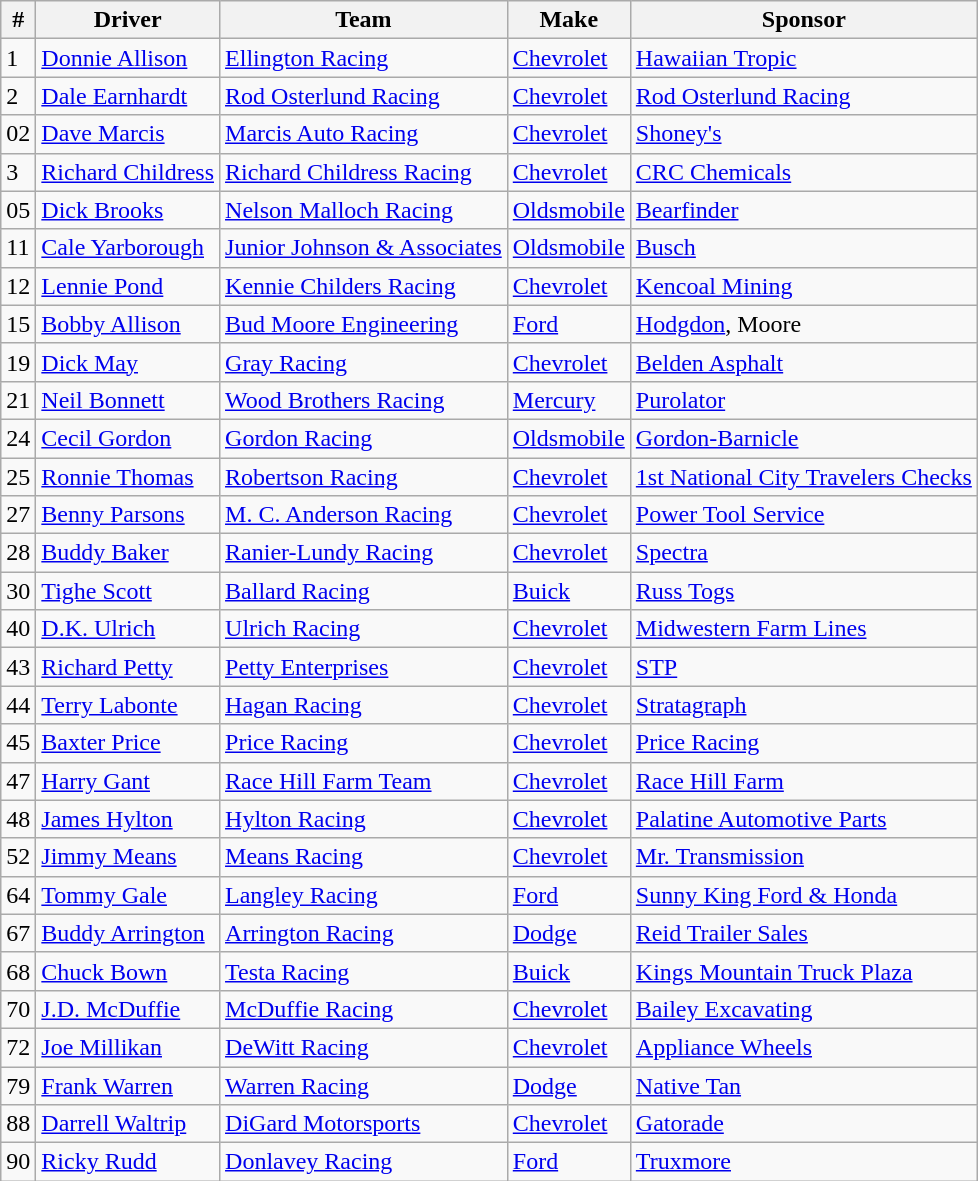<table class="wikitable">
<tr>
<th>#</th>
<th>Driver</th>
<th>Team</th>
<th>Make</th>
<th>Sponsor</th>
</tr>
<tr>
<td>1</td>
<td><a href='#'>Donnie Allison</a></td>
<td><a href='#'>Ellington Racing</a></td>
<td><a href='#'>Chevrolet</a></td>
<td><a href='#'>Hawaiian Tropic</a></td>
</tr>
<tr>
<td>2</td>
<td><a href='#'>Dale Earnhardt</a></td>
<td><a href='#'>Rod Osterlund Racing</a></td>
<td><a href='#'>Chevrolet</a></td>
<td><a href='#'>Rod Osterlund Racing</a></td>
</tr>
<tr>
<td>02</td>
<td><a href='#'>Dave Marcis</a></td>
<td><a href='#'>Marcis Auto Racing</a></td>
<td><a href='#'>Chevrolet</a></td>
<td><a href='#'>Shoney's</a></td>
</tr>
<tr>
<td>3</td>
<td><a href='#'>Richard Childress</a></td>
<td><a href='#'>Richard Childress Racing</a></td>
<td><a href='#'>Chevrolet</a></td>
<td><a href='#'>CRC Chemicals</a></td>
</tr>
<tr>
<td>05</td>
<td><a href='#'>Dick Brooks</a></td>
<td><a href='#'>Nelson Malloch Racing</a></td>
<td><a href='#'>Oldsmobile</a></td>
<td><a href='#'>Bearfinder</a></td>
</tr>
<tr>
<td>11</td>
<td><a href='#'>Cale Yarborough</a></td>
<td><a href='#'>Junior Johnson & Associates</a></td>
<td><a href='#'>Oldsmobile</a></td>
<td><a href='#'>Busch</a></td>
</tr>
<tr>
<td>12</td>
<td><a href='#'>Lennie Pond</a></td>
<td><a href='#'>Kennie Childers Racing</a></td>
<td><a href='#'>Chevrolet</a></td>
<td><a href='#'>Kencoal Mining</a></td>
</tr>
<tr>
<td>15</td>
<td><a href='#'>Bobby Allison</a></td>
<td><a href='#'>Bud Moore Engineering</a></td>
<td><a href='#'>Ford</a></td>
<td><a href='#'>Hodgdon</a>, Moore</td>
</tr>
<tr>
<td>19</td>
<td><a href='#'>Dick May</a></td>
<td><a href='#'>Gray Racing</a></td>
<td><a href='#'>Chevrolet</a></td>
<td><a href='#'>Belden Asphalt</a></td>
</tr>
<tr>
<td>21</td>
<td><a href='#'>Neil Bonnett</a></td>
<td><a href='#'>Wood Brothers Racing</a></td>
<td><a href='#'>Mercury</a></td>
<td><a href='#'>Purolator</a></td>
</tr>
<tr>
<td>24</td>
<td><a href='#'>Cecil Gordon</a></td>
<td><a href='#'>Gordon Racing</a></td>
<td><a href='#'>Oldsmobile</a></td>
<td><a href='#'>Gordon-Barnicle</a></td>
</tr>
<tr>
<td>25</td>
<td><a href='#'>Ronnie Thomas</a></td>
<td><a href='#'>Robertson Racing</a></td>
<td><a href='#'>Chevrolet</a></td>
<td><a href='#'>1st National City Travelers Checks</a></td>
</tr>
<tr>
<td>27</td>
<td><a href='#'>Benny Parsons</a></td>
<td><a href='#'>M. C. Anderson Racing</a></td>
<td><a href='#'>Chevrolet</a></td>
<td><a href='#'>Power Tool Service</a></td>
</tr>
<tr>
<td>28</td>
<td><a href='#'>Buddy Baker</a></td>
<td><a href='#'>Ranier-Lundy Racing</a></td>
<td><a href='#'>Chevrolet</a></td>
<td><a href='#'>Spectra</a></td>
</tr>
<tr>
<td>30</td>
<td><a href='#'>Tighe Scott</a></td>
<td><a href='#'>Ballard Racing</a></td>
<td><a href='#'>Buick</a></td>
<td><a href='#'>Russ Togs</a></td>
</tr>
<tr>
<td>40</td>
<td><a href='#'>D.K. Ulrich</a></td>
<td><a href='#'>Ulrich Racing</a></td>
<td><a href='#'>Chevrolet</a></td>
<td><a href='#'>Midwestern Farm Lines</a></td>
</tr>
<tr>
<td>43</td>
<td><a href='#'>Richard Petty</a></td>
<td><a href='#'>Petty Enterprises</a></td>
<td><a href='#'>Chevrolet</a></td>
<td><a href='#'>STP</a></td>
</tr>
<tr>
<td>44</td>
<td><a href='#'>Terry Labonte</a></td>
<td><a href='#'>Hagan Racing</a></td>
<td><a href='#'>Chevrolet</a></td>
<td><a href='#'>Stratagraph</a></td>
</tr>
<tr>
<td>45</td>
<td><a href='#'>Baxter Price</a></td>
<td><a href='#'>Price Racing</a></td>
<td><a href='#'>Chevrolet</a></td>
<td><a href='#'>Price Racing</a></td>
</tr>
<tr>
<td>47</td>
<td><a href='#'>Harry Gant</a></td>
<td><a href='#'>Race Hill Farm Team</a></td>
<td><a href='#'>Chevrolet</a></td>
<td><a href='#'>Race Hill Farm</a></td>
</tr>
<tr>
<td>48</td>
<td><a href='#'>James Hylton</a></td>
<td><a href='#'>Hylton Racing</a></td>
<td><a href='#'>Chevrolet</a></td>
<td><a href='#'>Palatine Automotive Parts</a></td>
</tr>
<tr>
<td>52</td>
<td><a href='#'>Jimmy Means</a></td>
<td><a href='#'>Means Racing</a></td>
<td><a href='#'>Chevrolet</a></td>
<td><a href='#'>Mr. Transmission</a></td>
</tr>
<tr>
<td>64</td>
<td><a href='#'>Tommy Gale</a></td>
<td><a href='#'>Langley Racing</a></td>
<td><a href='#'>Ford</a></td>
<td><a href='#'>Sunny King Ford & Honda</a></td>
</tr>
<tr>
<td>67</td>
<td><a href='#'>Buddy Arrington</a></td>
<td><a href='#'>Arrington Racing</a></td>
<td><a href='#'>Dodge</a></td>
<td><a href='#'>Reid Trailer Sales</a></td>
</tr>
<tr>
<td>68</td>
<td><a href='#'>Chuck Bown</a></td>
<td><a href='#'>Testa Racing</a></td>
<td><a href='#'>Buick</a></td>
<td><a href='#'>Kings Mountain Truck Plaza</a></td>
</tr>
<tr>
<td>70</td>
<td><a href='#'>J.D. McDuffie</a></td>
<td><a href='#'>McDuffie Racing</a></td>
<td><a href='#'>Chevrolet</a></td>
<td><a href='#'>Bailey Excavating</a></td>
</tr>
<tr>
<td>72</td>
<td><a href='#'>Joe Millikan</a></td>
<td><a href='#'>DeWitt Racing</a></td>
<td><a href='#'>Chevrolet</a></td>
<td><a href='#'>Appliance Wheels</a></td>
</tr>
<tr>
<td>79</td>
<td><a href='#'>Frank Warren</a></td>
<td><a href='#'>Warren Racing</a></td>
<td><a href='#'>Dodge</a></td>
<td><a href='#'>Native Tan</a></td>
</tr>
<tr>
<td>88</td>
<td><a href='#'>Darrell Waltrip</a></td>
<td><a href='#'>DiGard Motorsports</a></td>
<td><a href='#'>Chevrolet</a></td>
<td><a href='#'>Gatorade</a></td>
</tr>
<tr>
<td>90</td>
<td><a href='#'>Ricky Rudd</a></td>
<td><a href='#'>Donlavey Racing</a></td>
<td><a href='#'>Ford</a></td>
<td><a href='#'>Truxmore</a></td>
</tr>
</table>
